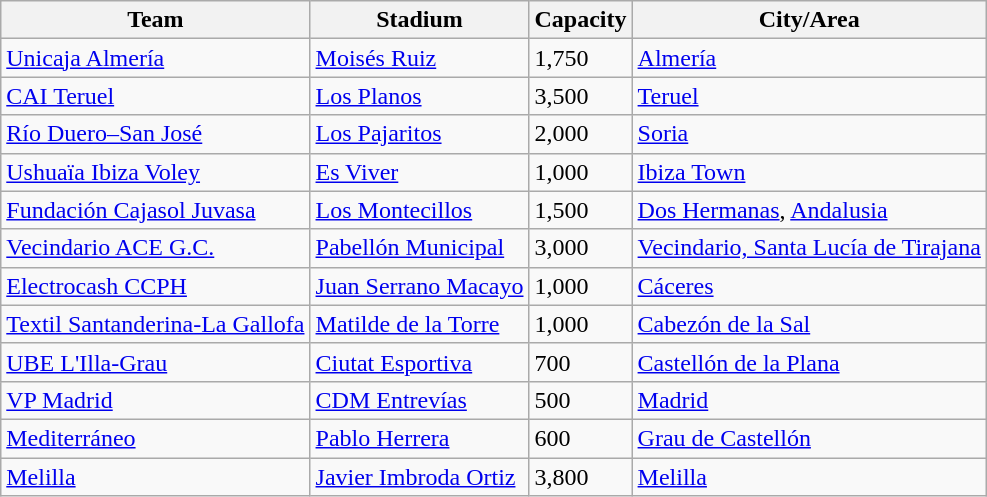<table class="wikitable sortable">
<tr>
<th>Team</th>
<th>Stadium</th>
<th>Capacity</th>
<th>City/Area</th>
</tr>
<tr>
<td><a href='#'>Unicaja Almería</a></td>
<td><a href='#'>Moisés Ruiz</a></td>
<td>1,750</td>
<td><a href='#'>Almería</a></td>
</tr>
<tr>
<td><a href='#'>CAI Teruel</a></td>
<td><a href='#'>Los Planos</a></td>
<td>3,500</td>
<td><a href='#'>Teruel</a></td>
</tr>
<tr>
<td><a href='#'>Río Duero–San José</a></td>
<td><a href='#'>Los Pajaritos</a></td>
<td>2,000</td>
<td><a href='#'>Soria</a></td>
</tr>
<tr>
<td><a href='#'>Ushuaïa Ibiza Voley</a></td>
<td><a href='#'>Es Viver</a></td>
<td>1,000</td>
<td><a href='#'>Ibiza Town</a></td>
</tr>
<tr>
<td><a href='#'>Fundación Cajasol Juvasa</a></td>
<td><a href='#'>Los Montecillos</a></td>
<td>1,500</td>
<td><a href='#'>Dos Hermanas</a>, <a href='#'>Andalusia</a></td>
</tr>
<tr>
<td><a href='#'>Vecindario ACE G.C.</a></td>
<td><a href='#'>Pabellón Municipal</a></td>
<td>3,000</td>
<td><a href='#'>Vecindario, Santa Lucía de Tirajana</a></td>
</tr>
<tr>
<td><a href='#'>Electrocash CCPH</a></td>
<td><a href='#'>Juan Serrano Macayo</a></td>
<td>1,000</td>
<td><a href='#'>Cáceres</a></td>
</tr>
<tr>
<td><a href='#'>Textil Santanderina-La Gallofa</a></td>
<td><a href='#'>Matilde de la Torre</a></td>
<td>1,000</td>
<td><a href='#'>Cabezón de la Sal</a></td>
</tr>
<tr>
<td><a href='#'>UBE L'Illa-Grau</a></td>
<td><a href='#'>Ciutat Esportiva</a></td>
<td>700</td>
<td><a href='#'>Castellón de la Plana</a></td>
</tr>
<tr>
<td><a href='#'>VP Madrid</a></td>
<td><a href='#'>CDM Entrevías</a></td>
<td>500</td>
<td><a href='#'>Madrid</a></td>
</tr>
<tr>
<td><a href='#'>Mediterráneo</a></td>
<td><a href='#'>Pablo Herrera</a></td>
<td>600</td>
<td><a href='#'>Grau de Castellón</a></td>
</tr>
<tr>
<td><a href='#'>Melilla</a></td>
<td><a href='#'>Javier Imbroda Ortiz</a></td>
<td>3,800</td>
<td><a href='#'>Melilla</a></td>
</tr>
</table>
